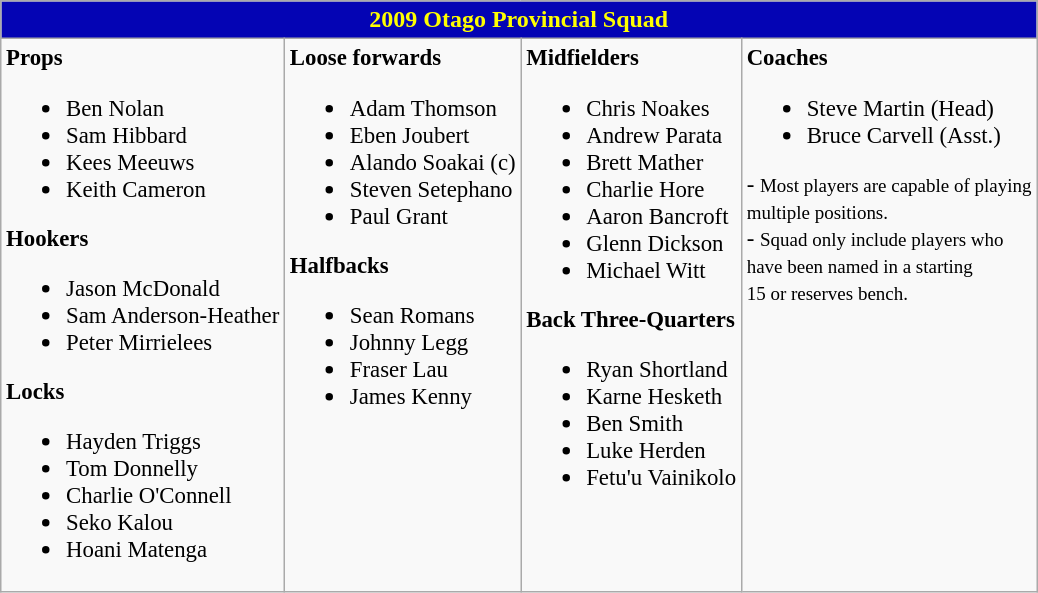<table class="wikitable collapsible nowraplinks" style="text-align: left;">
<tr>
<th colspan="4" style="background-color: #0404B4;color:#ffff00;text-align:center;">2009 Otago Provincial Squad</th>
</tr>
<tr>
<td style="font-size: 95%;" valign="top"><strong>Props</strong><br><ul><li>Ben Nolan</li><li>Sam Hibbard</li><li>Kees Meeuws</li><li>Keith Cameron</li></ul><strong>Hookers</strong><ul><li>Jason McDonald</li><li>Sam Anderson-Heather</li><li>Peter Mirrielees</li></ul><strong>Locks</strong><ul><li>Hayden Triggs</li><li>Tom Donnelly</li><li>Charlie O'Connell</li><li>Seko Kalou</li><li>Hoani Matenga</li></ul></td>
<td style="font-size: 95%;" valign="top"><strong>Loose forwards</strong><br><ul><li>Adam Thomson</li><li>Eben Joubert</li><li>Alando Soakai (c)</li><li>Steven Setephano</li><li>Paul Grant</li></ul><strong>Halfbacks</strong><ul><li>Sean Romans</li><li>Johnny Legg</li><li>Fraser Lau</li><li>James Kenny</li></ul></td>
<td style="font-size: 95%;" valign="top"><strong>Midfielders</strong><br><ul><li>Chris Noakes</li><li>Andrew Parata</li><li>Brett Mather</li><li>Charlie Hore</li><li>Aaron Bancroft</li><li>Glenn Dickson</li><li>Michael Witt</li></ul><strong>Back Three-Quarters</strong><ul><li>Ryan Shortland</li><li>Karne Hesketh</li><li>Ben Smith</li><li>Luke Herden</li><li>Fetu'u Vainikolo</li></ul></td>
<td style="font-size: 95%;" valign="top"><strong>Coaches</strong><br><ul><li>Steve Martin (Head)</li><li>Bruce Carvell (Asst.)</li></ul>- <small>Most players are capable of playing<br> multiple positions.</small><br>- <small>Squad only include players who<br> have been named in a starting <br>15 or reserves bench.</small></td>
</tr>
</table>
